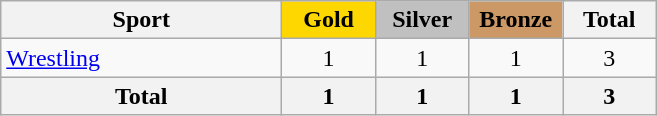<table class="wikitable sortable" style="text-align:center;">
<tr>
<th width=180>Sport</th>
<th scope="col" style="background:gold; width:55px;">Gold</th>
<th scope="col" style="background:silver; width:55px;">Silver</th>
<th scope="col" style="background:#cc9966; width:55px;">Bronze</th>
<th width=55>Total</th>
</tr>
<tr>
<td align=left><a href='#'>Wrestling</a></td>
<td>1</td>
<td>1</td>
<td>1</td>
<td>3</td>
</tr>
<tr class="sortbottom">
<th>Total</th>
<th>1</th>
<th>1</th>
<th>1</th>
<th>3</th>
</tr>
</table>
